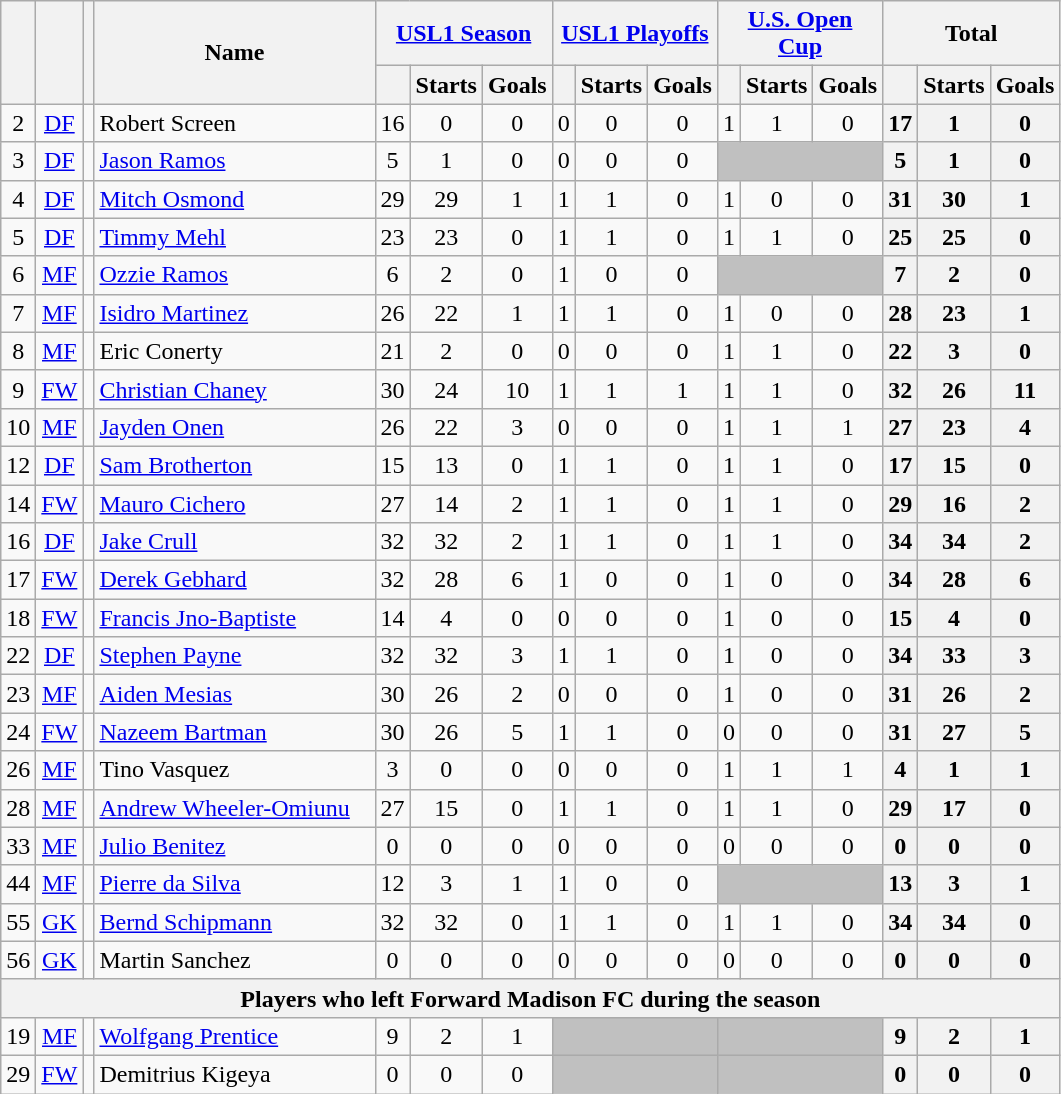<table class="wikitable sortable" style="text-align:center">
<tr>
<th rowspan="2"></th>
<th rowspan="2"></th>
<th rowspan="2"></th>
<th rowspan="2" style="width:180px;">Name</th>
<th colspan="3" style="width:100px;"><a href='#'>USL1 Season</a></th>
<th colspan="3" style="width:100px;"><a href='#'>USL1 Playoffs</a></th>
<th colspan="3" style="width:100px;"><a href='#'>U.S. Open Cup</a></th>
<th colspan="3" style="width:100px;">Total</th>
</tr>
<tr>
<th></th>
<th>Starts</th>
<th>Goals</th>
<th></th>
<th>Starts</th>
<th>Goals</th>
<th></th>
<th>Starts</th>
<th>Goals</th>
<th></th>
<th>Starts</th>
<th>Goals</th>
</tr>
<tr>
<td>2</td>
<td><a href='#'>DF</a></td>
<td></td>
<td align="left">Robert Screen</td>
<td>16</td>
<td>0</td>
<td>0</td>
<td>0</td>
<td>0</td>
<td>0</td>
<td>1</td>
<td>1</td>
<td>0</td>
<th>17</th>
<th>1</th>
<th>0</th>
</tr>
<tr>
<td>3</td>
<td><a href='#'>DF</a></td>
<td></td>
<td align="left"><a href='#'>Jason Ramos</a></td>
<td>5</td>
<td>1</td>
<td>0</td>
<td>0</td>
<td>0</td>
<td>0</td>
<td bgcolor="silver" colspan=3></td>
<th>5</th>
<th>1</th>
<th>0</th>
</tr>
<tr>
<td>4</td>
<td><a href='#'>DF</a></td>
<td></td>
<td align="left"><a href='#'>Mitch Osmond</a></td>
<td>29</td>
<td>29</td>
<td>1</td>
<td>1</td>
<td>1</td>
<td>0</td>
<td>1</td>
<td>0</td>
<td>0</td>
<th>31</th>
<th>30</th>
<th>1</th>
</tr>
<tr>
<td>5</td>
<td><a href='#'>DF</a></td>
<td></td>
<td align="left"><a href='#'>Timmy Mehl</a></td>
<td>23</td>
<td>23</td>
<td>0</td>
<td>1</td>
<td>1</td>
<td>0</td>
<td>1</td>
<td>1</td>
<td>0</td>
<th>25</th>
<th>25</th>
<th>0</th>
</tr>
<tr>
<td>6</td>
<td><a href='#'>MF</a></td>
<td></td>
<td align="left"><a href='#'>Ozzie Ramos</a></td>
<td>6</td>
<td>2</td>
<td>0</td>
<td>1</td>
<td>0</td>
<td>0</td>
<td bgcolor="silver" colspan=3></td>
<th>7</th>
<th>2</th>
<th>0</th>
</tr>
<tr>
<td>7</td>
<td><a href='#'>MF</a></td>
<td></td>
<td align="left"><a href='#'>Isidro Martinez</a></td>
<td>26</td>
<td>22</td>
<td>1</td>
<td>1</td>
<td>1</td>
<td>0</td>
<td>1</td>
<td>0</td>
<td>0</td>
<th>28</th>
<th>23</th>
<th>1</th>
</tr>
<tr>
<td>8</td>
<td><a href='#'>MF</a></td>
<td></td>
<td align="left">Eric Conerty</td>
<td>21</td>
<td>2</td>
<td>0</td>
<td>0</td>
<td>0</td>
<td>0</td>
<td>1</td>
<td>1</td>
<td>0</td>
<th>22</th>
<th>3</th>
<th>0</th>
</tr>
<tr>
<td>9</td>
<td><a href='#'>FW</a></td>
<td></td>
<td align="left"><a href='#'>Christian Chaney</a></td>
<td>30</td>
<td>24</td>
<td>10</td>
<td>1</td>
<td>1</td>
<td>1</td>
<td>1</td>
<td>1</td>
<td>0</td>
<th>32</th>
<th>26</th>
<th>11</th>
</tr>
<tr>
<td>10</td>
<td><a href='#'>MF</a></td>
<td></td>
<td align="left"><a href='#'>Jayden Onen</a></td>
<td>26</td>
<td>22</td>
<td>3</td>
<td>0</td>
<td>0</td>
<td>0</td>
<td>1</td>
<td>1</td>
<td>1</td>
<th>27</th>
<th>23</th>
<th>4</th>
</tr>
<tr>
<td>12</td>
<td><a href='#'>DF</a></td>
<td></td>
<td align="left"><a href='#'>Sam Brotherton</a></td>
<td>15</td>
<td>13</td>
<td>0</td>
<td>1</td>
<td>1</td>
<td>0</td>
<td>1</td>
<td>1</td>
<td>0</td>
<th>17</th>
<th>15</th>
<th>0</th>
</tr>
<tr>
<td>14</td>
<td><a href='#'>FW</a></td>
<td></td>
<td align="left"><a href='#'>Mauro Cichero</a></td>
<td>27</td>
<td>14</td>
<td>2</td>
<td>1</td>
<td>1</td>
<td>0</td>
<td>1</td>
<td>1</td>
<td>0</td>
<th>29</th>
<th>16</th>
<th>2</th>
</tr>
<tr>
<td>16</td>
<td><a href='#'>DF</a></td>
<td></td>
<td align="left"><a href='#'>Jake Crull</a></td>
<td>32</td>
<td>32</td>
<td>2</td>
<td>1</td>
<td>1</td>
<td>0</td>
<td>1</td>
<td>1</td>
<td>0</td>
<th>34</th>
<th>34</th>
<th>2</th>
</tr>
<tr>
<td>17</td>
<td><a href='#'>FW</a></td>
<td></td>
<td align="left"><a href='#'>Derek Gebhard</a></td>
<td>32</td>
<td>28</td>
<td>6</td>
<td>1</td>
<td>0</td>
<td>0</td>
<td>1</td>
<td>0</td>
<td>0</td>
<th>34</th>
<th>28</th>
<th>6</th>
</tr>
<tr>
<td>18</td>
<td><a href='#'>FW</a></td>
<td></td>
<td align="left"><a href='#'>Francis Jno-Baptiste</a></td>
<td>14</td>
<td>4</td>
<td>0</td>
<td>0</td>
<td>0</td>
<td>0</td>
<td>1</td>
<td>0</td>
<td>0</td>
<th>15</th>
<th>4</th>
<th>0</th>
</tr>
<tr>
<td>22</td>
<td><a href='#'>DF</a></td>
<td></td>
<td align="left"><a href='#'>Stephen Payne</a></td>
<td>32</td>
<td>32</td>
<td>3</td>
<td>1</td>
<td>1</td>
<td>0</td>
<td>1</td>
<td>0</td>
<td>0</td>
<th>34</th>
<th>33</th>
<th>3</th>
</tr>
<tr>
<td>23</td>
<td><a href='#'>MF</a></td>
<td></td>
<td align="left"><a href='#'>Aiden Mesias</a></td>
<td>30</td>
<td>26</td>
<td>2</td>
<td>0</td>
<td>0</td>
<td>0</td>
<td>1</td>
<td>0</td>
<td>0</td>
<th>31</th>
<th>26</th>
<th>2</th>
</tr>
<tr>
<td>24</td>
<td><a href='#'>FW</a></td>
<td></td>
<td align="left"><a href='#'>Nazeem Bartman</a></td>
<td>30</td>
<td>26</td>
<td>5</td>
<td>1</td>
<td>1</td>
<td>0</td>
<td>0</td>
<td>0</td>
<td>0</td>
<th>31</th>
<th>27</th>
<th>5</th>
</tr>
<tr>
<td>26</td>
<td><a href='#'>MF</a></td>
<td></td>
<td align="left">Tino Vasquez</td>
<td>3</td>
<td>0</td>
<td>0</td>
<td>0</td>
<td>0</td>
<td>0</td>
<td>1</td>
<td>1</td>
<td>1</td>
<th>4</th>
<th>1</th>
<th>1</th>
</tr>
<tr>
<td>28</td>
<td><a href='#'>MF</a></td>
<td></td>
<td align="left"><a href='#'>Andrew Wheeler-Omiunu</a></td>
<td>27</td>
<td>15</td>
<td>0</td>
<td>1</td>
<td>1</td>
<td>0</td>
<td>1</td>
<td>1</td>
<td>0</td>
<th>29</th>
<th>17</th>
<th>0</th>
</tr>
<tr>
<td>33</td>
<td><a href='#'>MF</a></td>
<td></td>
<td align="left"><a href='#'>Julio Benitez</a></td>
<td>0</td>
<td>0</td>
<td>0</td>
<td>0</td>
<td>0</td>
<td>0</td>
<td>0</td>
<td>0</td>
<td>0</td>
<th>0</th>
<th>0</th>
<th>0</th>
</tr>
<tr>
<td>44</td>
<td><a href='#'>MF</a></td>
<td></td>
<td align="left"><a href='#'>Pierre da Silva</a></td>
<td>12</td>
<td>3</td>
<td>1</td>
<td>1</td>
<td>0</td>
<td>0</td>
<td bgcolor="silver" colspan=3></td>
<th>13</th>
<th>3</th>
<th>1</th>
</tr>
<tr>
<td>55</td>
<td><a href='#'>GK</a></td>
<td></td>
<td align="left"><a href='#'>Bernd Schipmann</a></td>
<td>32</td>
<td>32</td>
<td>0</td>
<td>1</td>
<td>1</td>
<td>0</td>
<td>1</td>
<td>1</td>
<td>0</td>
<th>34</th>
<th>34</th>
<th>0</th>
</tr>
<tr>
<td>56</td>
<td><a href='#'>GK</a></td>
<td></td>
<td align="left">Martin Sanchez</td>
<td>0</td>
<td>0</td>
<td>0</td>
<td>0</td>
<td>0</td>
<td>0</td>
<td>0</td>
<td>0</td>
<td>0</td>
<th>0</th>
<th>0</th>
<th>0</th>
</tr>
<tr class="sortbottom">
<th colspan="16">Players who left Forward Madison FC during the season</th>
</tr>
<tr class="sortbottom">
<td>19</td>
<td><a href='#'>MF</a></td>
<td></td>
<td align="left"><a href='#'>Wolfgang Prentice</a></td>
<td>9</td>
<td>2</td>
<td>1</td>
<td bgcolor="silver" colspan=3></td>
<td bgcolor="silver" colspan=3></td>
<th>9</th>
<th>2</th>
<th>1</th>
</tr>
<tr class="sortbottom">
<td>29</td>
<td><a href='#'>FW</a></td>
<td></td>
<td align="left">Demitrius Kigeya</td>
<td>0</td>
<td>0</td>
<td>0</td>
<td bgcolor="silver" colspan=3></td>
<td bgcolor="silver" colspan=3></td>
<th>0</th>
<th>0</th>
<th>0</th>
</tr>
</table>
